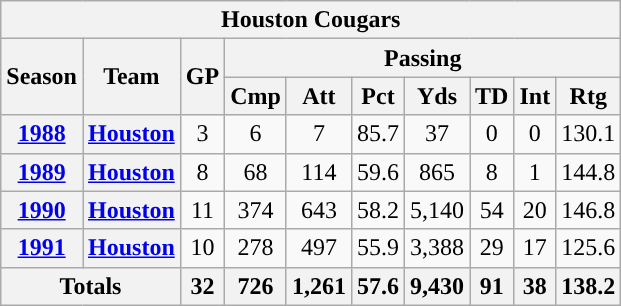<table class="wikitable" style="text-align:center;">
<tr>
<th colspan="10">Houston Cougars</th>
</tr>
<tr>
<th rowspan="2">Season</th>
<th rowspan="2">Team</th>
<th rowspan="2">GP</th>
<th colspan="7">Passing</th>
</tr>
<tr>
<th>Cmp</th>
<th>Att</th>
<th>Pct</th>
<th>Yds</th>
<th>TD</th>
<th>Int</th>
<th>Rtg</th>
</tr>
<tr>
<th><a href='#'>1988</a></th>
<th><a href='#'>Houston</a></th>
<td>3</td>
<td>6</td>
<td>7</td>
<td>85.7</td>
<td>37</td>
<td>0</td>
<td>0</td>
<td>130.1</td>
</tr>
<tr>
<th><a href='#'>1989</a></th>
<th><a href='#'>Houston</a></th>
<td>8</td>
<td>68</td>
<td>114</td>
<td>59.6</td>
<td>865</td>
<td>8</td>
<td>1</td>
<td>144.8</td>
</tr>
<tr>
<th><a href='#'>1990</a></th>
<th><a href='#'>Houston</a></th>
<td>11</td>
<td>374</td>
<td>643</td>
<td>58.2</td>
<td>5,140</td>
<td>54</td>
<td>20</td>
<td>146.8</td>
</tr>
<tr>
<th><a href='#'>1991</a></th>
<th><a href='#'>Houston</a></th>
<td>10</td>
<td>278</td>
<td>497</td>
<td>55.9</td>
<td>3,388</td>
<td>29</td>
<td>17</td>
<td>125.6</td>
</tr>
<tr>
<th colspan="2">Totals</th>
<th>32</th>
<th>726</th>
<th>1,261</th>
<th>57.6</th>
<th>9,430</th>
<th>91</th>
<th>38</th>
<th>138.2</th>
</tr>
</table>
